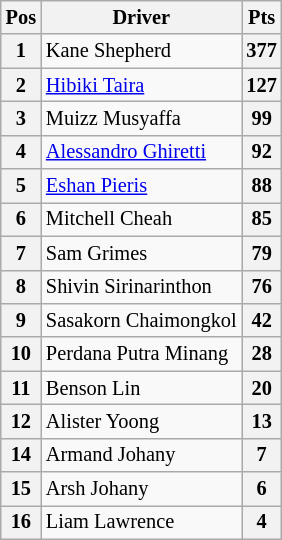<table class="wikitable" style="font-size: 85%">
<tr>
<th>Pos</th>
<th>Driver</th>
<th>Pts</th>
</tr>
<tr>
<th>1</th>
<td> Kane Shepherd</td>
<th>377</th>
</tr>
<tr>
<th>2</th>
<td> <a href='#'>Hibiki Taira</a></td>
<th>127</th>
</tr>
<tr>
<th>3</th>
<td> Muizz Musyaffa</td>
<th>99</th>
</tr>
<tr>
<th>4</th>
<td> <a href='#'>Alessandro Ghiretti</a></td>
<th>92</th>
</tr>
<tr>
<th>5</th>
<td> <a href='#'>Eshan Pieris</a></td>
<th>88</th>
</tr>
<tr>
<th>6</th>
<td> Mitchell Cheah</td>
<th>85</th>
</tr>
<tr>
<th>7</th>
<td> Sam Grimes</td>
<th>79</th>
</tr>
<tr>
<th>8</th>
<td> Shivin Sirinarinthon</td>
<th>76</th>
</tr>
<tr>
<th>9</th>
<td> Sasakorn Chaimongkol</td>
<th>42</th>
</tr>
<tr>
<th>10</th>
<td> Perdana Putra Minang</td>
<th>28</th>
</tr>
<tr>
<th>11</th>
<td> Benson Lin</td>
<th>20</th>
</tr>
<tr>
<th>12</th>
<td> Alister Yoong</td>
<th>13</th>
</tr>
<tr>
<th>14</th>
<td> Armand Johany</td>
<th>7</th>
</tr>
<tr>
<th>15</th>
<td> Arsh Johany</td>
<th>6</th>
</tr>
<tr>
<th>16</th>
<td> Liam Lawrence</td>
<th>4</th>
</tr>
</table>
